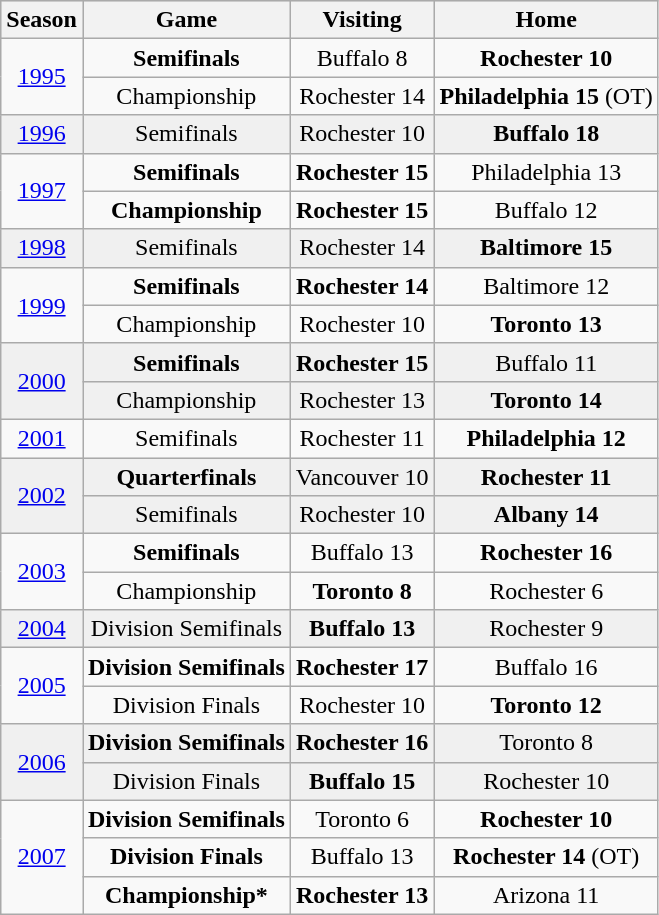<table class="wikitable" BORDER="0" CELLPADDING="3" CELLSPACING="0">
<tr ALIGN=center bgcolor="#e0e0e0">
<th>Season</th>
<th>Game</th>
<th>Visiting</th>
<th>Home</th>
</tr>
<tr ALIGN=center>
<td rowspan="2"><a href='#'>1995</a></td>
<td><strong>Semifinals</strong></td>
<td>Buffalo 8</td>
<td><strong>Rochester 10</strong></td>
</tr>
<tr ALIGN=center>
<td>Championship</td>
<td>Rochester 14</td>
<td><strong>Philadelphia 15</strong> (OT)</td>
</tr>
<tr ALIGN=center bgcolor="#f0f0f0">
<td><a href='#'>1996</a></td>
<td>Semifinals</td>
<td>Rochester 10</td>
<td><strong>Buffalo 18</strong></td>
</tr>
<tr ALIGN=center>
<td rowspan="2"><a href='#'>1997</a></td>
<td><strong>Semifinals</strong></td>
<td><strong>Rochester 15</strong></td>
<td>Philadelphia 13</td>
</tr>
<tr ALIGN=center>
<td><strong>Championship</strong></td>
<td><strong>Rochester 15</strong></td>
<td>Buffalo 12</td>
</tr>
<tr ALIGN=center bgcolor="#f0f0f0">
<td><a href='#'>1998</a></td>
<td>Semifinals</td>
<td>Rochester 14</td>
<td><strong>Baltimore 15</strong></td>
</tr>
<tr ALIGN=center>
<td rowspan="2"><a href='#'>1999</a></td>
<td><strong>Semifinals</strong></td>
<td><strong>Rochester 14</strong></td>
<td>Baltimore 12</td>
</tr>
<tr ALIGN=center>
<td>Championship</td>
<td>Rochester 10</td>
<td><strong>Toronto 13</strong></td>
</tr>
<tr ALIGN=center bgcolor="#f0f0f0">
<td rowspan="2"><a href='#'>2000</a></td>
<td><strong>Semifinals</strong></td>
<td><strong>Rochester 15</strong></td>
<td>Buffalo 11</td>
</tr>
<tr ALIGN=center bgcolor="#f0f0f0">
<td>Championship</td>
<td>Rochester 13</td>
<td><strong>Toronto 14</strong></td>
</tr>
<tr ALIGN=center>
<td><a href='#'>2001</a></td>
<td>Semifinals</td>
<td>Rochester 11</td>
<td><strong>Philadelphia 12</strong></td>
</tr>
<tr ALIGN=center bgcolor="#f0f0f0">
<td rowspan="2"><a href='#'>2002</a></td>
<td><strong>Quarterfinals</strong></td>
<td>Vancouver 10</td>
<td><strong>Rochester 11</strong></td>
</tr>
<tr ALIGN=center  bgcolor="#f0f0f0">
<td>Semifinals</td>
<td>Rochester 10</td>
<td><strong>Albany 14</strong></td>
</tr>
<tr ALIGN=center>
<td rowspan="2"><a href='#'>2003</a></td>
<td><strong>Semifinals</strong></td>
<td>Buffalo 13</td>
<td><strong>Rochester 16</strong></td>
</tr>
<tr ALIGN=center>
<td>Championship</td>
<td><strong>Toronto 8</strong></td>
<td>Rochester 6</td>
</tr>
<tr ALIGN=center bgcolor="#f0f0f0">
<td><a href='#'>2004</a></td>
<td>Division Semifinals</td>
<td><strong>Buffalo 13</strong></td>
<td>Rochester 9</td>
</tr>
<tr ALIGN=center>
<td rowspan="2"><a href='#'>2005</a></td>
<td><strong>Division Semifinals</strong></td>
<td><strong>Rochester 17</strong></td>
<td>Buffalo 16</td>
</tr>
<tr ALIGN=center>
<td>Division Finals</td>
<td>Rochester 10</td>
<td><strong>Toronto 12</strong></td>
</tr>
<tr ALIGN=center bgcolor="#f0f0f0">
<td rowspan="2"><a href='#'>2006</a></td>
<td><strong>Division Semifinals</strong></td>
<td><strong>Rochester 16</strong></td>
<td>Toronto 8</td>
</tr>
<tr ALIGN=center bgcolor="#f0f0f0">
<td>Division Finals</td>
<td><strong>Buffalo 15</strong></td>
<td>Rochester 10</td>
</tr>
<tr ALIGN=center>
<td rowspan="3"><a href='#'>2007</a></td>
<td><strong>Division Semifinals</strong></td>
<td>Toronto 6</td>
<td><strong>Rochester 10</strong></td>
</tr>
<tr ALIGN=center>
<td><strong>Division Finals</strong></td>
<td>Buffalo 13</td>
<td><strong>Rochester 14</strong> (OT)</td>
</tr>
<tr ALIGN=center>
<td><strong>Championship*</strong></td>
<td><strong>Rochester 13</strong></td>
<td>Arizona 11</td>
</tr>
</table>
